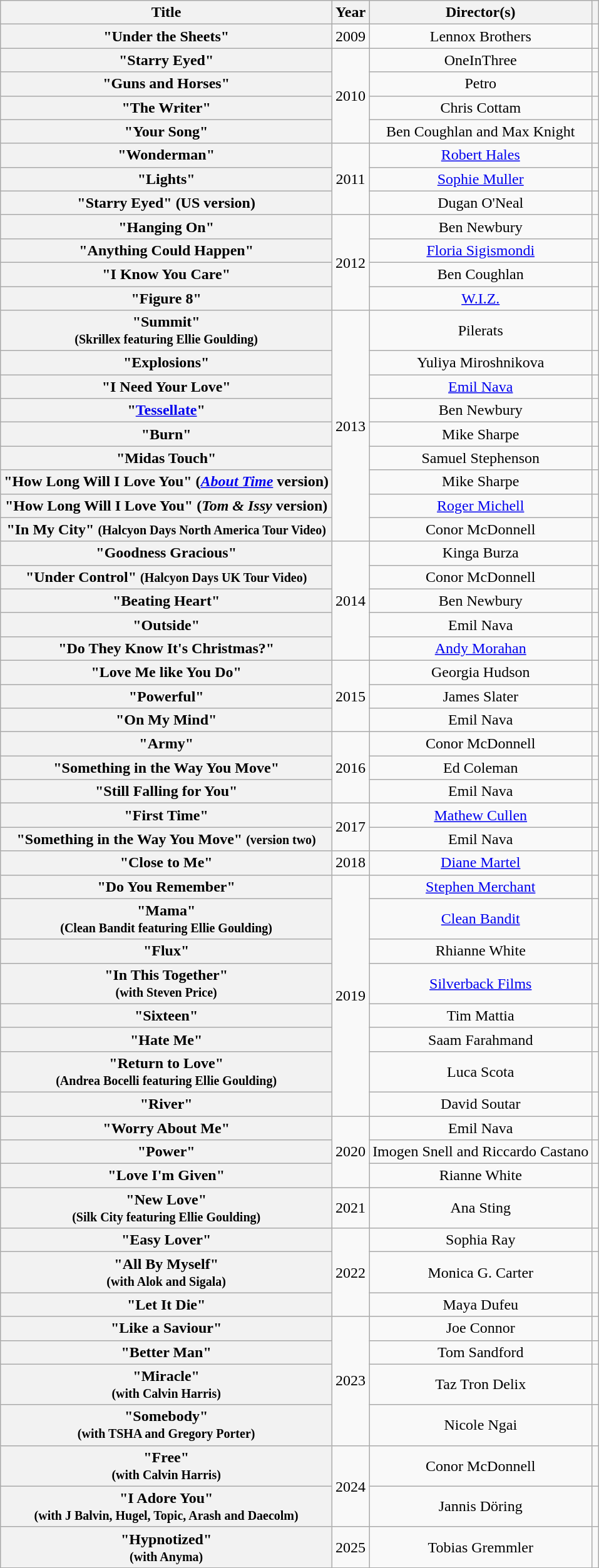<table class="wikitable plainrowheaders" style="text-align:center;">
<tr>
<th scope="col">Title</th>
<th scope="col">Year</th>
<th scope="col">Director(s)</th>
<th scope="col"></th>
</tr>
<tr>
<th scope="row">"Under the Sheets"</th>
<td>2009</td>
<td>Lennox Brothers</td>
<td></td>
</tr>
<tr>
<th scope="row">"Starry Eyed"</th>
<td rowspan="4">2010</td>
<td>OneInThree</td>
<td></td>
</tr>
<tr>
<th scope="row">"Guns and Horses"</th>
<td>Petro</td>
<td></td>
</tr>
<tr>
<th scope="row">"The Writer"</th>
<td>Chris Cottam</td>
<td></td>
</tr>
<tr>
<th scope="row">"Your Song"</th>
<td>Ben Coughlan and Max Knight</td>
<td></td>
</tr>
<tr>
<th scope="row">"Wonderman"<br></th>
<td rowspan="3">2011</td>
<td><a href='#'>Robert Hales</a></td>
<td></td>
</tr>
<tr>
<th scope="row">"Lights"</th>
<td><a href='#'>Sophie Muller</a></td>
<td></td>
</tr>
<tr>
<th scope="row">"Starry Eyed" (US version)</th>
<td>Dugan O'Neal</td>
<td></td>
</tr>
<tr>
<th scope="row">"Hanging On"<br></th>
<td rowspan="4">2012</td>
<td>Ben Newbury</td>
<td></td>
</tr>
<tr>
<th scope="row">"Anything Could Happen"</th>
<td><a href='#'>Floria Sigismondi</a></td>
<td></td>
</tr>
<tr>
<th scope="row">"I Know You Care"</th>
<td>Ben Coughlan</td>
<td></td>
</tr>
<tr>
<th scope="row">"Figure 8"</th>
<td><a href='#'>W.I.Z.</a></td>
<td></td>
</tr>
<tr>
<th scope="row">"Summit"<br><small>(Skrillex featuring Ellie Goulding)</small></th>
<td rowspan="9">2013</td>
<td>Pilerats</td>
<td></td>
</tr>
<tr>
<th scope="row">"Explosions"</th>
<td>Yuliya Miroshnikova</td>
<td></td>
</tr>
<tr>
<th scope="row">"I Need Your Love"<br></th>
<td><a href='#'>Emil Nava</a></td>
<td></td>
</tr>
<tr>
<th scope="row">"<a href='#'>Tessellate</a>"</th>
<td>Ben Newbury</td>
<td></td>
</tr>
<tr>
<th scope="row">"Burn"</th>
<td>Mike Sharpe</td>
<td></td>
</tr>
<tr>
<th scope="row">"Midas Touch"<br></th>
<td>Samuel Stephenson</td>
<td></td>
</tr>
<tr>
<th scope="row">"How Long Will I Love You" (<em><a href='#'>About Time</a></em> version)</th>
<td>Mike Sharpe</td>
<td></td>
</tr>
<tr>
<th scope="row">"How Long Will I Love You" (<em>Tom & Issy</em> version)</th>
<td><a href='#'>Roger Michell</a></td>
<td></td>
</tr>
<tr>
<th scope="row">"In My City" <small>(Halcyon Days North America Tour Video)</small></th>
<td>Conor McDonnell</td>
<td></td>
</tr>
<tr>
<th scope="row">"Goodness Gracious"</th>
<td rowspan="5">2014</td>
<td>Kinga Burza</td>
<td></td>
</tr>
<tr>
<th scope="row">"Under Control" <small>(Halcyon Days UK Tour Video)</small></th>
<td>Conor McDonnell</td>
<td></td>
</tr>
<tr>
<th scope="row">"Beating Heart"</th>
<td>Ben Newbury</td>
<td></td>
</tr>
<tr>
<th scope="row">"Outside"<br></th>
<td>Emil Nava</td>
<td></td>
</tr>
<tr>
<th scope="row">"Do They Know It's Christmas?"<br></th>
<td><a href='#'>Andy Morahan</a></td>
<td></td>
</tr>
<tr>
<th scope="row">"Love Me like You Do"</th>
<td rowspan="3">2015</td>
<td>Georgia Hudson</td>
<td></td>
</tr>
<tr>
<th scope="row">"Powerful"<br></th>
<td>James Slater</td>
<td></td>
</tr>
<tr>
<th scope="row">"On My Mind"</th>
<td>Emil Nava</td>
<td></td>
</tr>
<tr>
<th scope="row">"Army"</th>
<td rowspan="3">2016</td>
<td>Conor McDonnell</td>
<td></td>
</tr>
<tr>
<th scope="row">"Something in the Way You Move"</th>
<td>Ed Coleman</td>
<td></td>
</tr>
<tr>
<th scope="row">"Still Falling for You"</th>
<td>Emil Nava</td>
<td></td>
</tr>
<tr>
<th scope="row">"First Time"<br></th>
<td rowspan="2">2017</td>
<td><a href='#'>Mathew Cullen</a></td>
<td></td>
</tr>
<tr>
<th scope="row">"Something in the Way You Move" <small>(version two)</small></th>
<td>Emil Nava</td>
<td></td>
</tr>
<tr>
<th scope="row">"Close to Me"<br></th>
<td>2018</td>
<td><a href='#'>Diane Martel</a></td>
<td></td>
</tr>
<tr>
<th scope="row">"Do You Remember"<br></th>
<td rowspan="8">2019</td>
<td><a href='#'>Stephen Merchant</a></td>
<td></td>
</tr>
<tr>
<th scope="row">"Mama"<br><small>(</small><small>Clean Bandit featuring Ellie Goulding)</small></th>
<td><a href='#'>Clean Bandit</a></td>
<td></td>
</tr>
<tr>
<th scope="row">"Flux"</th>
<td>Rhianne White</td>
<td></td>
</tr>
<tr>
<th scope="row">"In This Together"<br><small>(with Steven Price)</small></th>
<td><a href='#'>Silverback Films</a></td>
<td></td>
</tr>
<tr>
<th scope="row">"Sixteen"</th>
<td>Tim Mattia</td>
<td></td>
</tr>
<tr>
<th scope="row">"Hate Me"<br></th>
<td>Saam Farahmand</td>
<td></td>
</tr>
<tr>
<th scope="row">"Return to Love"<br><small>(Andrea Bocelli featuring Ellie Goulding)</small></th>
<td>Luca Scota</td>
<td></td>
</tr>
<tr>
<th scope="row">"River"</th>
<td>David Soutar</td>
<td></td>
</tr>
<tr>
<th scope="row">"Worry About Me"<br></th>
<td rowspan="3">2020</td>
<td>Emil Nava</td>
<td></td>
</tr>
<tr>
<th scope="row">"Power"</th>
<td>Imogen Snell and Riccardo Castano</td>
<td></td>
</tr>
<tr>
<th scope="row">"Love I'm Given"</th>
<td>Rianne White</td>
<td></td>
</tr>
<tr>
<th scope="row">"New Love"<br><small>(Silk City featuring Ellie Goulding)</small></th>
<td>2021</td>
<td>Ana Sting</td>
<td></td>
</tr>
<tr>
<th scope="row">"Easy Lover"<br></th>
<td rowspan="3">2022</td>
<td>Sophia Ray</td>
<td></td>
</tr>
<tr>
<th scope="row">"All By Myself"<br><small>(with Alok and Sigala)</small></th>
<td>Monica G. Carter</td>
<td></td>
</tr>
<tr>
<th scope="row">"Let It Die"</th>
<td>Maya Dufeu</td>
<td></td>
</tr>
<tr>
<th scope="row">"Like a Saviour"</th>
<td rowspan="4">2023</td>
<td>Joe Connor</td>
<td></td>
</tr>
<tr>
<th scope="row">"Better Man"</th>
<td>Tom Sandford</td>
<td></td>
</tr>
<tr>
<th scope="row">"Miracle"<br><small>(with Calvin Harris)</small></th>
<td>Taz Tron Delix</td>
<td></td>
</tr>
<tr>
<th scope="row">"Somebody"<br><small>(with TSHA and Gregory Porter)</small></th>
<td>Nicole Ngai</td>
<td></td>
</tr>
<tr>
<th scope="row">"Free"<br><small>(with Calvin Harris)</small></th>
<td rowspan="2">2024</td>
<td>Conor McDonnell</td>
<td></td>
</tr>
<tr>
<th scope="row">"I Adore You"<br><small>(with J Balvin, Hugel, Topic, Arash and Daecolm)</small></th>
<td>Jannis Döring</td>
<td></td>
</tr>
<tr>
<th scope="row">"Hypnotized"<br><small>(with Anyma)</small></th>
<td>2025</td>
<td>Tobias Gremmler</td>
<td></td>
</tr>
</table>
